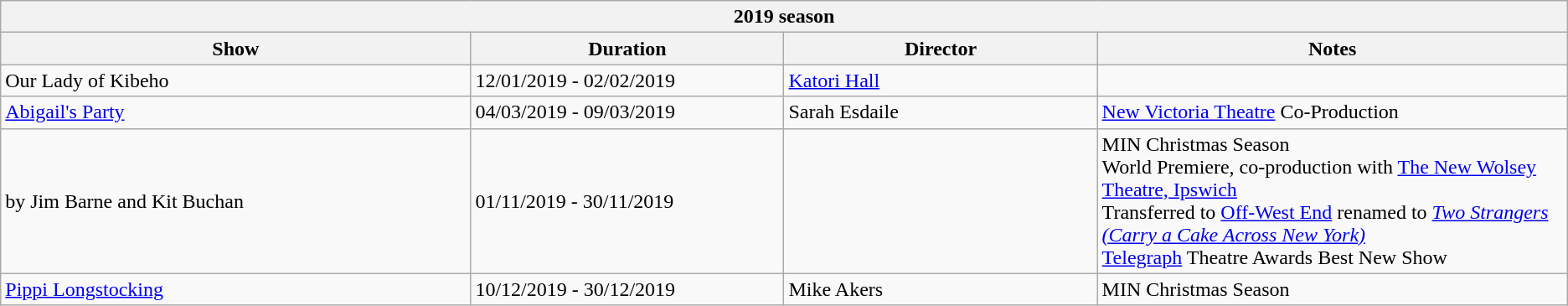<table class="wikitable collapsible autocollapse">
<tr>
<th colspan="4">2019 season</th>
</tr>
<tr>
<th width="30%">Show</th>
<th width="20%">Duration</th>
<th width="20%">Director</th>
<th width="30%">Notes</th>
</tr>
<tr>
<td>Our Lady of Kibeho</td>
<td>12/01/2019 - 02/02/2019</td>
<td><a href='#'>Katori Hall</a></td>
<td></td>
</tr>
<tr>
<td><a href='#'>Abigail's Party</a></td>
<td>04/03/2019 - 09/03/2019</td>
<td>Sarah Esdaile</td>
<td><a href='#'>New Victoria Theatre</a> Co-Production</td>
</tr>
<tr>
<td> by Jim Barne and Kit Buchan</td>
<td>01/11/2019 - 30/11/2019</td>
<td></td>
<td>MIN Christmas Season<br>World Premiere, co-production with <a href='#'>The New Wolsey Theatre, Ipswich</a><br>Transferred to <a href='#'>Off-West End</a> renamed to <em><a href='#'>Two Strangers (Carry a Cake Across New York)</a></em><br><a href='#'>Telegraph</a> Theatre Awards Best New Show</td>
</tr>
<tr>
<td><a href='#'>Pippi Longstocking</a></td>
<td>10/12/2019 - 30/12/2019</td>
<td>Mike Akers</td>
<td>MIN Christmas Season</td>
</tr>
</table>
